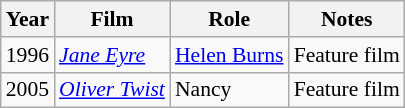<table class="wikitable" style="font-size: 90%;">
<tr>
<th>Year</th>
<th>Film</th>
<th>Role</th>
<th>Notes</th>
</tr>
<tr>
<td rowspan="1">1996</td>
<td><em><a href='#'>Jane Eyre</a></em></td>
<td><a href='#'>Helen Burns</a></td>
<td>Feature film</td>
</tr>
<tr>
<td rowspan="1">2005</td>
<td><em><a href='#'>Oliver Twist</a></em></td>
<td>Nancy</td>
<td>Feature film</td>
</tr>
</table>
